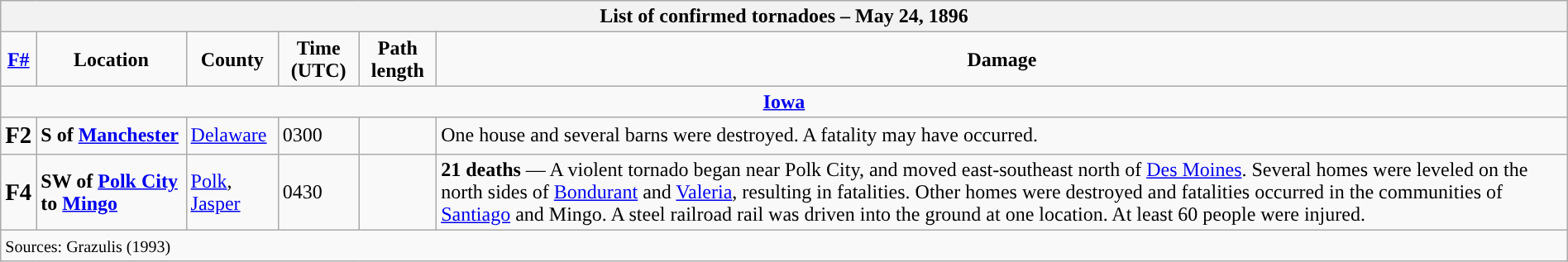<table class="wikitable toccolours collapsible" style="width:100%;">
<tr>
<th colspan="6">List of confirmed tornadoes – May 24, 1896</th>
</tr>
<tr style="text-align:center;">
<td><strong><a href='#'>F#</a></strong></td>
<td><strong>Location</strong></td>
<td><strong>County</strong></td>
<td><strong>Time (UTC)</strong></td>
<td><strong>Path length</strong></td>
<td><strong>Damage</strong></td>
</tr>
<tr>
<td colspan="7" style="text-align:center;"><strong><a href='#'>Iowa</a></strong></td>
</tr>
<tr>
<td><big><strong>F2</strong></big></td>
<td><strong>S of <a href='#'>Manchester</a></strong></td>
<td><a href='#'>Delaware</a></td>
<td>0300</td>
<td></td>
<td>One house and several barns were destroyed. A fatality may have occurred.</td>
</tr>
<tr>
<td><big><strong>F4</strong></big></td>
<td><strong>SW of <a href='#'>Polk City</a> to <a href='#'>Mingo</a></strong></td>
<td><a href='#'>Polk</a>, <a href='#'>Jasper</a></td>
<td>0430</td>
<td></td>
<td><strong>21 deaths</strong> — A violent tornado began near Polk City, and moved east-southeast north of <a href='#'>Des Moines</a>. Several homes were leveled on the north sides of <a href='#'>Bondurant</a> and <a href='#'>Valeria</a>, resulting in fatalities. Other homes were destroyed and fatalities occurred in the communities of <a href='#'>Santiago</a> and Mingo. A steel railroad rail was driven  into the ground at one location. At least 60 people were injured.</td>
</tr>
<tr>
<td colspan="7"><small>Sources: Grazulis (1993)</small></td>
</tr>
</table>
